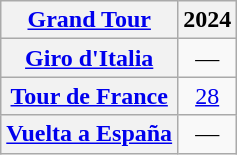<table class="wikitable plainrowheaders">
<tr>
<th scope="col"><a href='#'>Grand Tour</a></th>
<th scope="col">2024</th>
</tr>
<tr style="text-align:center;">
<th scope="row"> <a href='#'>Giro d'Italia</a></th>
<td>—</td>
</tr>
<tr style="text-align:center;">
<th scope="row"> <a href='#'>Tour de France</a></th>
<td><a href='#'>28</a></td>
</tr>
<tr style="text-align:center;">
<th scope="row"> <a href='#'>Vuelta a España</a></th>
<td>—</td>
</tr>
</table>
